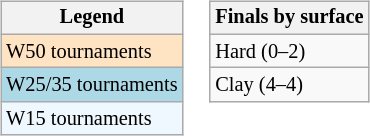<table>
<tr valign=top>
<td><br><table class="wikitable" style="font-size:85%">
<tr>
<th>Legend</th>
</tr>
<tr style="background:#ffe4c4;">
<td>W50 tournaments</td>
</tr>
<tr style="background:lightblue;">
<td>W25/35 tournaments</td>
</tr>
<tr style="background:#f0f8ff;">
<td>W15 tournaments</td>
</tr>
</table>
</td>
<td><br><table class="wikitable" style="font-size:85%">
<tr>
<th>Finals by surface</th>
</tr>
<tr>
<td>Hard (0–2)</td>
</tr>
<tr>
<td>Clay (4–4)</td>
</tr>
</table>
</td>
</tr>
</table>
